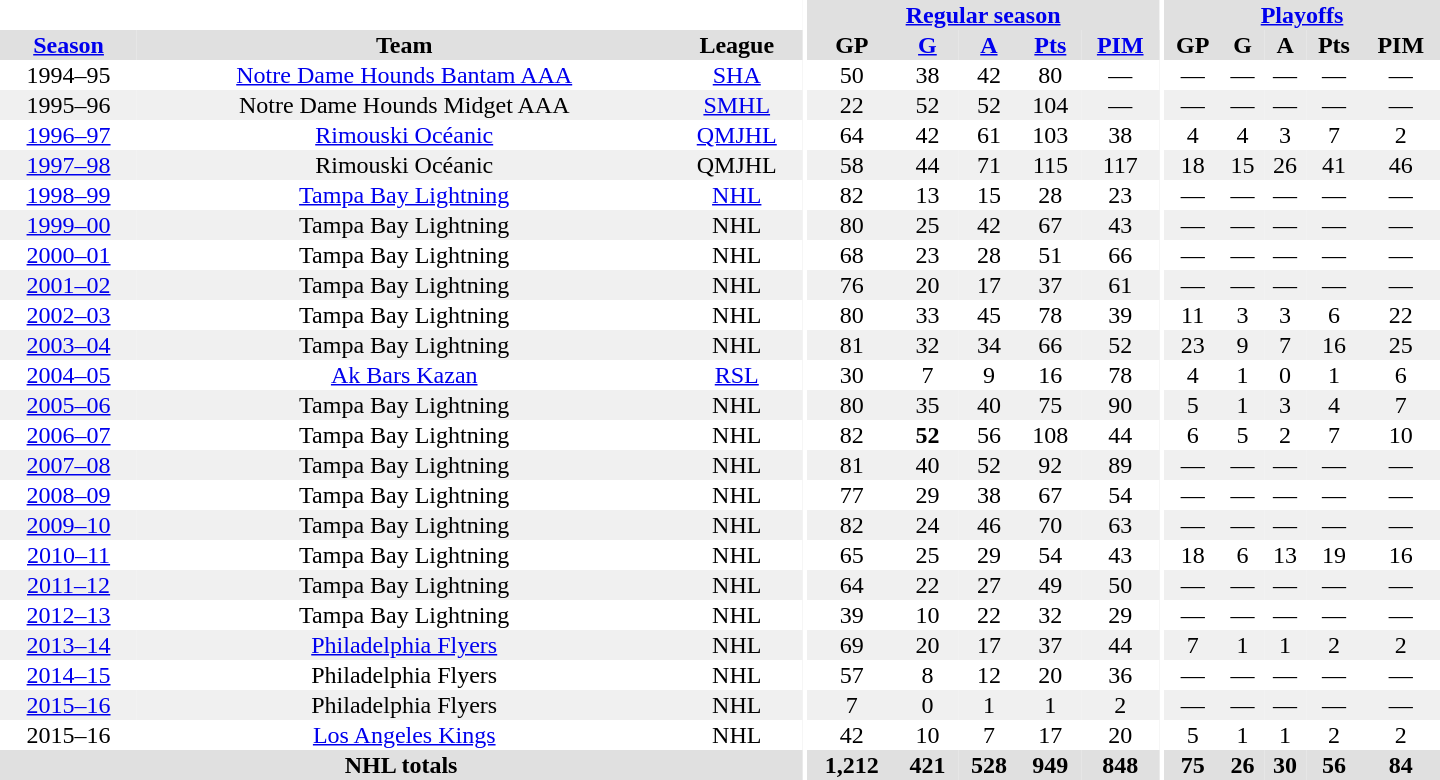<table border="0" cellpadding="1" cellspacing="0" style="text-align:center; width:60em">
<tr bgcolor="#e0e0e0">
<th colspan="3" bgcolor="#ffffff"></th>
<th rowspan="99" bgcolor="#ffffff"></th>
<th colspan="5"><a href='#'>Regular season</a></th>
<th rowspan="99" bgcolor="#ffffff"></th>
<th colspan="5"><a href='#'>Playoffs</a></th>
</tr>
<tr bgcolor="#e0e0e0">
<th><a href='#'>Season</a></th>
<th>Team</th>
<th>League</th>
<th>GP</th>
<th><a href='#'>G</a></th>
<th><a href='#'>A</a></th>
<th><a href='#'>Pts</a></th>
<th><a href='#'>PIM</a></th>
<th>GP</th>
<th>G</th>
<th>A</th>
<th>Pts</th>
<th>PIM</th>
</tr>
<tr>
<td>1994–95</td>
<td><a href='#'>Notre Dame Hounds Bantam AAA</a></td>
<td><a href='#'>SHA</a></td>
<td>50</td>
<td>38</td>
<td>42</td>
<td>80</td>
<td>—</td>
<td>—</td>
<td>—</td>
<td>—</td>
<td>—</td>
<td>—</td>
</tr>
<tr bgcolor="#f0f0f0">
<td>1995–96</td>
<td>Notre Dame Hounds Midget AAA</td>
<td><a href='#'>SMHL</a></td>
<td>22</td>
<td>52</td>
<td>52</td>
<td>104</td>
<td>—</td>
<td>—</td>
<td>—</td>
<td>—</td>
<td>—</td>
<td>—</td>
</tr>
<tr>
<td><a href='#'>1996–97</a></td>
<td><a href='#'>Rimouski Océanic</a></td>
<td><a href='#'>QMJHL</a></td>
<td>64</td>
<td>42</td>
<td>61</td>
<td>103</td>
<td>38</td>
<td>4</td>
<td>4</td>
<td>3</td>
<td>7</td>
<td>2</td>
</tr>
<tr bgcolor="#f0f0f0">
<td><a href='#'>1997–98</a></td>
<td>Rimouski Océanic</td>
<td>QMJHL</td>
<td>58</td>
<td>44</td>
<td>71</td>
<td>115</td>
<td>117</td>
<td>18</td>
<td>15</td>
<td>26</td>
<td>41</td>
<td>46</td>
</tr>
<tr>
<td><a href='#'>1998–99</a></td>
<td><a href='#'>Tampa Bay Lightning</a></td>
<td><a href='#'>NHL</a></td>
<td>82</td>
<td>13</td>
<td>15</td>
<td>28</td>
<td>23</td>
<td>—</td>
<td>—</td>
<td>—</td>
<td>—</td>
<td>—</td>
</tr>
<tr bgcolor="#f0f0f0">
<td><a href='#'>1999–00</a></td>
<td>Tampa Bay Lightning</td>
<td>NHL</td>
<td>80</td>
<td>25</td>
<td>42</td>
<td>67</td>
<td>43</td>
<td>—</td>
<td>—</td>
<td>—</td>
<td>—</td>
<td>—</td>
</tr>
<tr>
<td><a href='#'>2000–01</a></td>
<td>Tampa Bay Lightning</td>
<td>NHL</td>
<td>68</td>
<td>23</td>
<td>28</td>
<td>51</td>
<td>66</td>
<td>—</td>
<td>—</td>
<td>—</td>
<td>—</td>
<td>—</td>
</tr>
<tr bgcolor="#f0f0f0">
<td><a href='#'>2001–02</a></td>
<td>Tampa Bay Lightning</td>
<td>NHL</td>
<td>76</td>
<td>20</td>
<td>17</td>
<td>37</td>
<td>61</td>
<td>—</td>
<td>—</td>
<td>—</td>
<td>—</td>
<td>—</td>
</tr>
<tr>
<td><a href='#'>2002–03</a></td>
<td>Tampa Bay Lightning</td>
<td>NHL</td>
<td>80</td>
<td>33</td>
<td>45</td>
<td>78</td>
<td>39</td>
<td>11</td>
<td>3</td>
<td>3</td>
<td>6</td>
<td>22</td>
</tr>
<tr bgcolor="#f0f0f0">
<td><a href='#'>2003–04</a></td>
<td>Tampa Bay Lightning</td>
<td>NHL</td>
<td>81</td>
<td>32</td>
<td>34</td>
<td>66</td>
<td>52</td>
<td>23</td>
<td>9</td>
<td>7</td>
<td>16</td>
<td>25</td>
</tr>
<tr>
<td><a href='#'>2004–05</a></td>
<td><a href='#'>Ak Bars Kazan</a></td>
<td><a href='#'>RSL</a></td>
<td>30</td>
<td>7</td>
<td>9</td>
<td>16</td>
<td>78</td>
<td>4</td>
<td>1</td>
<td>0</td>
<td>1</td>
<td>6</td>
</tr>
<tr bgcolor="#f0f0f0">
<td><a href='#'>2005–06</a></td>
<td>Tampa Bay Lightning</td>
<td>NHL</td>
<td>80</td>
<td>35</td>
<td>40</td>
<td>75</td>
<td>90</td>
<td>5</td>
<td>1</td>
<td>3</td>
<td>4</td>
<td>7</td>
</tr>
<tr>
<td><a href='#'>2006–07</a></td>
<td>Tampa Bay Lightning</td>
<td>NHL</td>
<td>82</td>
<td><strong>52</strong></td>
<td>56</td>
<td>108</td>
<td>44</td>
<td>6</td>
<td>5</td>
<td>2</td>
<td>7</td>
<td>10</td>
</tr>
<tr bgcolor="#f0f0f0">
<td><a href='#'>2007–08</a></td>
<td>Tampa Bay Lightning</td>
<td>NHL</td>
<td>81</td>
<td>40</td>
<td>52</td>
<td>92</td>
<td>89</td>
<td>—</td>
<td>—</td>
<td>—</td>
<td>—</td>
<td>—</td>
</tr>
<tr>
<td><a href='#'>2008–09</a></td>
<td>Tampa Bay Lightning</td>
<td>NHL</td>
<td>77</td>
<td>29</td>
<td>38</td>
<td>67</td>
<td>54</td>
<td>—</td>
<td>—</td>
<td>—</td>
<td>—</td>
<td>—</td>
</tr>
<tr bgcolor="#f0f0f0">
<td><a href='#'>2009–10</a></td>
<td>Tampa Bay Lightning</td>
<td>NHL</td>
<td>82</td>
<td>24</td>
<td>46</td>
<td>70</td>
<td>63</td>
<td>—</td>
<td>—</td>
<td>—</td>
<td>—</td>
<td>—</td>
</tr>
<tr>
<td><a href='#'>2010–11</a></td>
<td>Tampa Bay Lightning</td>
<td>NHL</td>
<td>65</td>
<td>25</td>
<td>29</td>
<td>54</td>
<td>43</td>
<td>18</td>
<td>6</td>
<td>13</td>
<td>19</td>
<td>16</td>
</tr>
<tr bgcolor="#f0f0f0">
<td><a href='#'>2011–12</a></td>
<td>Tampa Bay Lightning</td>
<td>NHL</td>
<td>64</td>
<td>22</td>
<td>27</td>
<td>49</td>
<td>50</td>
<td>—</td>
<td>—</td>
<td>—</td>
<td>—</td>
<td>—</td>
</tr>
<tr>
<td><a href='#'>2012–13</a></td>
<td>Tampa Bay Lightning</td>
<td>NHL</td>
<td>39</td>
<td>10</td>
<td>22</td>
<td>32</td>
<td>29</td>
<td>—</td>
<td>—</td>
<td>—</td>
<td>—</td>
<td>—</td>
</tr>
<tr bgcolor="#f0f0f0">
<td><a href='#'>2013–14</a></td>
<td><a href='#'>Philadelphia Flyers</a></td>
<td>NHL</td>
<td>69</td>
<td>20</td>
<td>17</td>
<td>37</td>
<td>44</td>
<td>7</td>
<td>1</td>
<td>1</td>
<td>2</td>
<td>2</td>
</tr>
<tr>
<td><a href='#'>2014–15</a></td>
<td>Philadelphia Flyers</td>
<td>NHL</td>
<td>57</td>
<td>8</td>
<td>12</td>
<td>20</td>
<td>36</td>
<td>—</td>
<td>—</td>
<td>—</td>
<td>—</td>
<td>—</td>
</tr>
<tr bgcolor="#f0f0f0">
<td><a href='#'>2015–16</a></td>
<td>Philadelphia Flyers</td>
<td>NHL</td>
<td>7</td>
<td>0</td>
<td>1</td>
<td>1</td>
<td>2</td>
<td>—</td>
<td>—</td>
<td>—</td>
<td>—</td>
<td>—</td>
</tr>
<tr>
<td>2015–16</td>
<td><a href='#'>Los Angeles Kings</a></td>
<td>NHL</td>
<td>42</td>
<td>10</td>
<td>7</td>
<td>17</td>
<td>20</td>
<td>5</td>
<td>1</td>
<td>1</td>
<td>2</td>
<td>2<br></td>
</tr>
<tr bgcolor="#e0e0e0">
<th colspan="3">NHL totals</th>
<th>1,212</th>
<th>421</th>
<th>528</th>
<th>949</th>
<th>848</th>
<th>75</th>
<th>26</th>
<th>30</th>
<th>56</th>
<th>84</th>
</tr>
<tr>
</tr>
</table>
